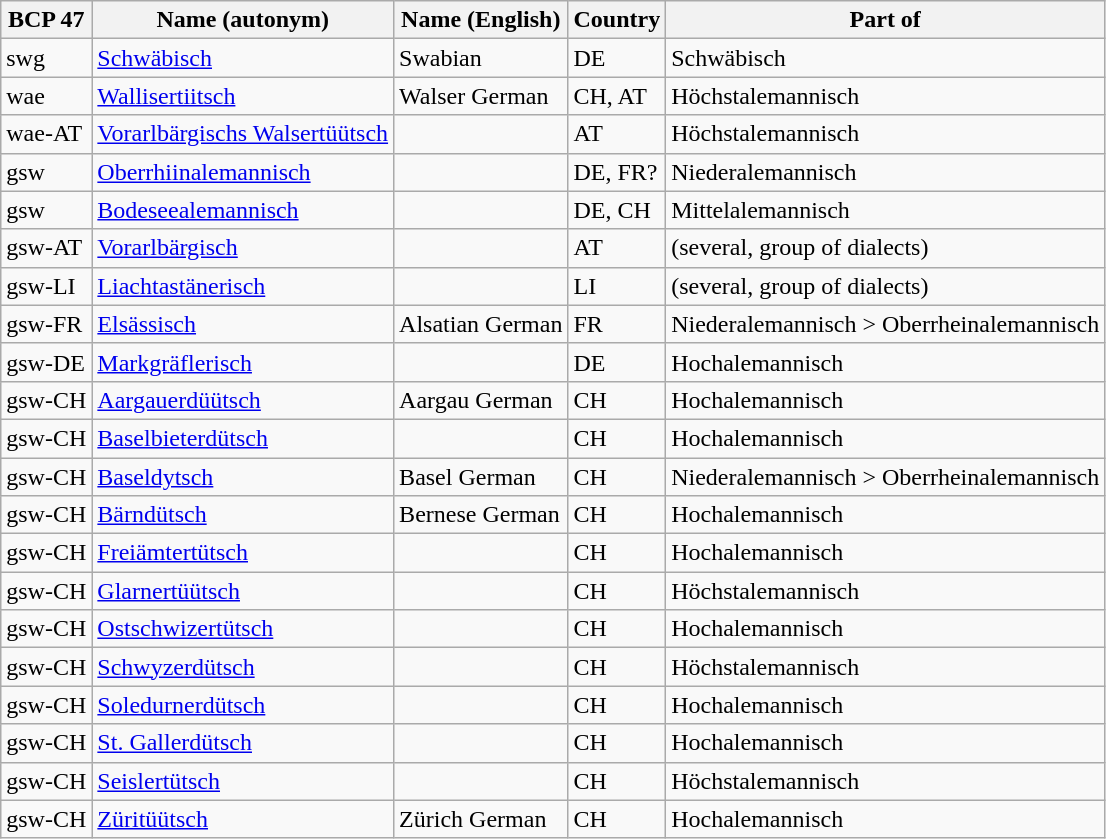<table class="wikitable sortable">
<tr>
<th>BCP 47</th>
<th>Name (autonym)</th>
<th>Name (English)</th>
<th>Country</th>
<th>Part of</th>
</tr>
<tr>
<td>swg</td>
<td><a href='#'>Schwäbisch</a></td>
<td>Swabian</td>
<td>DE</td>
<td>Schwäbisch</td>
</tr>
<tr>
<td>wae</td>
<td><a href='#'>Wallisertiitsch</a></td>
<td>Walser German</td>
<td>CH, AT</td>
<td>Höchstalemannisch</td>
</tr>
<tr>
<td>wae-AT</td>
<td><a href='#'>Vorarlbärgischs Walsertüütsch</a></td>
<td></td>
<td>AT</td>
<td>Höchstalemannisch</td>
</tr>
<tr>
<td>gsw</td>
<td><a href='#'>Oberrhiinalemannisch</a></td>
<td></td>
<td>DE, FR?</td>
<td>Niederalemannisch</td>
</tr>
<tr>
<td>gsw</td>
<td><a href='#'>Bodeseealemannisch</a></td>
<td></td>
<td>DE, CH</td>
<td>Mittelalemannisch</td>
</tr>
<tr>
<td>gsw-AT</td>
<td><a href='#'>Vorarlbärgisch</a></td>
<td></td>
<td>AT</td>
<td>(several, group of dialects)</td>
</tr>
<tr>
<td>gsw-LI</td>
<td><a href='#'>Liachtastänerisch</a></td>
<td></td>
<td>LI</td>
<td>(several, group of dialects)</td>
</tr>
<tr>
<td>gsw-FR</td>
<td><a href='#'>Elsässisch</a></td>
<td>Alsatian German</td>
<td>FR</td>
<td>Niederalemannisch > Oberrheinalemannisch</td>
</tr>
<tr>
<td>gsw-DE</td>
<td><a href='#'>Markgräflerisch</a></td>
<td></td>
<td>DE</td>
<td>Hochalemannisch</td>
</tr>
<tr>
<td>gsw-CH</td>
<td><a href='#'>Aargauerdüütsch</a></td>
<td>Aargau German</td>
<td>CH</td>
<td>Hochalemannisch</td>
</tr>
<tr>
<td>gsw-CH</td>
<td><a href='#'>Baselbieterdütsch</a></td>
<td></td>
<td>CH</td>
<td>Hochalemannisch</td>
</tr>
<tr>
<td>gsw-CH</td>
<td><a href='#'>Baseldytsch</a></td>
<td>Basel German</td>
<td>CH</td>
<td>Niederalemannisch > Oberrheinalemannisch</td>
</tr>
<tr>
<td>gsw-CH</td>
<td><a href='#'>Bärndütsch</a></td>
<td>Bernese German</td>
<td>CH</td>
<td>Hochalemannisch</td>
</tr>
<tr>
<td>gsw-CH</td>
<td><a href='#'>Freiämtertütsch</a></td>
<td></td>
<td>CH</td>
<td>Hochalemannisch</td>
</tr>
<tr>
<td>gsw-CH</td>
<td><a href='#'>Glarnertüütsch</a></td>
<td></td>
<td>CH</td>
<td>Höchstalemannisch</td>
</tr>
<tr>
<td>gsw-CH</td>
<td><a href='#'>Ostschwizertütsch</a></td>
<td></td>
<td>CH</td>
<td>Hochalemannisch</td>
</tr>
<tr>
<td>gsw-CH</td>
<td><a href='#'>Schwyzerdütsch</a></td>
<td></td>
<td>CH</td>
<td>Höchstalemannisch</td>
</tr>
<tr>
<td>gsw-CH</td>
<td><a href='#'>Soledurnerdütsch</a></td>
<td></td>
<td>CH</td>
<td>Hochalemannisch</td>
</tr>
<tr>
<td>gsw-CH</td>
<td><a href='#'>St. Gallerdütsch</a></td>
<td></td>
<td>CH</td>
<td>Hochalemannisch</td>
</tr>
<tr>
<td>gsw-CH</td>
<td><a href='#'>Seislertütsch</a></td>
<td></td>
<td>CH</td>
<td>Höchstalemannisch</td>
</tr>
<tr>
<td>gsw-CH</td>
<td><a href='#'>Züritüütsch</a></td>
<td>Zürich German</td>
<td>CH</td>
<td>Hochalemannisch</td>
</tr>
</table>
